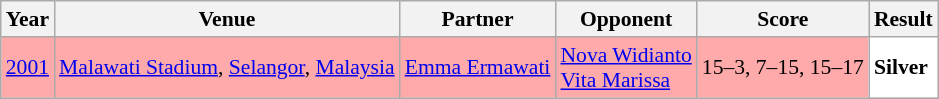<table class="sortable wikitable" style="font-size: 90%;">
<tr>
<th>Year</th>
<th>Venue</th>
<th>Partner</th>
<th>Opponent</th>
<th>Score</th>
<th>Result</th>
</tr>
<tr style="background:#FFAAAA">
<td align="center"><a href='#'>2001</a></td>
<td align="left"><a href='#'>Malawati Stadium</a>, <a href='#'>Selangor</a>, <a href='#'>Malaysia</a></td>
<td align="left"> <a href='#'>Emma Ermawati</a></td>
<td align="left"> <a href='#'>Nova Widianto</a> <br>  <a href='#'>Vita Marissa</a></td>
<td align="left">15–3, 7–15, 15–17</td>
<td style="text-align:left; background:white"> <strong>Silver</strong></td>
</tr>
</table>
